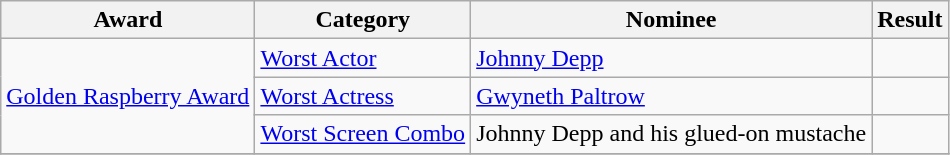<table class="wikitable">
<tr>
<th>Award</th>
<th>Category</th>
<th>Nominee</th>
<th>Result</th>
</tr>
<tr>
<td rowspan=3><a href='#'>Golden Raspberry Award</a></td>
<td><a href='#'>Worst Actor</a></td>
<td><a href='#'>Johnny Depp</a></td>
<td></td>
</tr>
<tr>
<td><a href='#'>Worst Actress</a></td>
<td><a href='#'>Gwyneth Paltrow</a></td>
<td></td>
</tr>
<tr>
<td><a href='#'>Worst Screen Combo</a></td>
<td>Johnny Depp and his glued-on mustache</td>
<td></td>
</tr>
<tr>
</tr>
</table>
